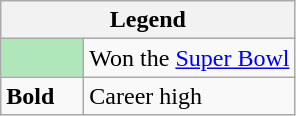<table class="wikitable">
<tr>
<th colspan="2">Legend</th>
</tr>
<tr>
<td style="background:#afe6ba; width:3em;"></td>
<td>Won the <a href='#'>Super Bowl</a></td>
</tr>
<tr>
<td><strong>Bold</strong></td>
<td>Career high</td>
</tr>
</table>
